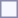<table style="border:1px solid #8888aa; background-color:#f7f8ff; padding:5px; font-size:95%; margin: 0px 12px 12px 0px;">
</table>
